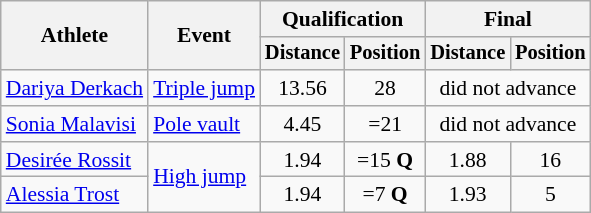<table class=wikitable style="font-size:90%">
<tr>
<th rowspan="2">Athlete</th>
<th rowspan="2">Event</th>
<th colspan="2">Qualification</th>
<th colspan="2">Final</th>
</tr>
<tr style="font-size:95%">
<th>Distance</th>
<th>Position</th>
<th>Distance</th>
<th>Position</th>
</tr>
<tr align=center>
<td align=left><a href='#'>Dariya Derkach</a></td>
<td align=left><a href='#'>Triple jump</a></td>
<td>13.56</td>
<td>28</td>
<td colspan=2>did not advance</td>
</tr>
<tr align=center>
<td align=left><a href='#'>Sonia Malavisi</a></td>
<td align=left><a href='#'>Pole vault</a></td>
<td>4.45</td>
<td>=21</td>
<td colspan=2>did not advance</td>
</tr>
<tr align=center>
<td align=left><a href='#'>Desirée Rossit</a></td>
<td align=left rowspan=2><a href='#'>High jump</a></td>
<td>1.94</td>
<td>=15 <strong>Q</strong></td>
<td>1.88</td>
<td>16</td>
</tr>
<tr align=center>
<td align=left><a href='#'>Alessia Trost</a></td>
<td>1.94</td>
<td>=7 <strong>Q</strong></td>
<td>1.93</td>
<td>5</td>
</tr>
</table>
